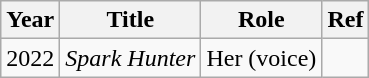<table class="wikitable">
<tr>
<th>Year</th>
<th>Title</th>
<th>Role</th>
<th>Ref</th>
</tr>
<tr>
<td>2022</td>
<td><em>Spark Hunter</em></td>
<td>Her (voice)</td>
<td></td>
</tr>
</table>
